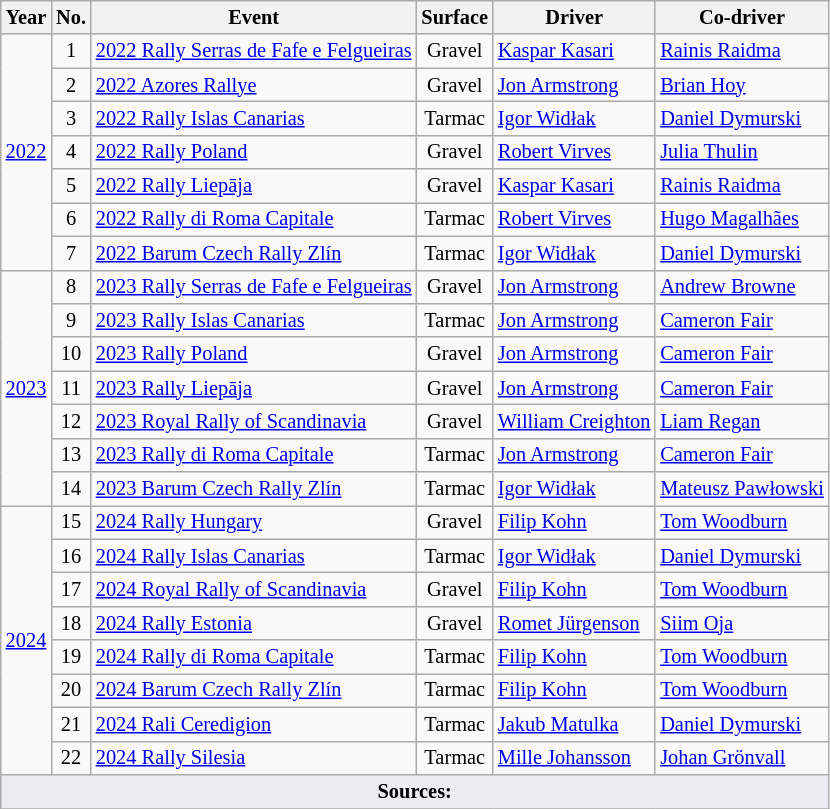<table class="wikitable" style="font-size: 85%; ">
<tr>
<th>Year</th>
<th>No.</th>
<th>Event</th>
<th>Surface</th>
<th>Driver</th>
<th>Co-driver</th>
</tr>
<tr>
<td align="center" rowspan="7"><a href='#'>2022</a></td>
<td align="center">1</td>
<td> <a href='#'>2022 Rally Serras de Fafe e Felgueiras</a></td>
<td align="center">Gravel</td>
<td> <a href='#'>Kaspar Kasari</a></td>
<td> <a href='#'>Rainis Raidma</a></td>
</tr>
<tr>
<td align="center">2</td>
<td> <a href='#'>2022 Azores Rallye</a></td>
<td align="center">Gravel</td>
<td> <a href='#'>Jon Armstrong</a></td>
<td> <a href='#'>Brian Hoy</a></td>
</tr>
<tr>
<td align="center">3</td>
<td> <a href='#'>2022 Rally Islas Canarias</a></td>
<td align="center">Tarmac</td>
<td> <a href='#'>Igor Widłak</a></td>
<td> <a href='#'>Daniel Dymurski</a></td>
</tr>
<tr>
<td align="center">4</td>
<td> <a href='#'>2022 Rally Poland</a></td>
<td align="center">Gravel</td>
<td> <a href='#'>Robert Virves</a></td>
<td> <a href='#'>Julia Thulin</a></td>
</tr>
<tr>
<td align="center">5</td>
<td> <a href='#'>2022 Rally Liepāja</a></td>
<td align="center">Gravel</td>
<td> <a href='#'>Kaspar Kasari</a></td>
<td> <a href='#'>Rainis Raidma</a></td>
</tr>
<tr>
<td align="center">6</td>
<td> <a href='#'>2022 Rally di Roma Capitale</a></td>
<td align="center">Tarmac</td>
<td> <a href='#'>Robert Virves</a></td>
<td> <a href='#'>Hugo Magalhães</a></td>
</tr>
<tr>
<td align="center">7</td>
<td> <a href='#'>2022 Barum Czech Rally Zlín</a></td>
<td align="center">Tarmac</td>
<td> <a href='#'>Igor Widłak</a></td>
<td> <a href='#'>Daniel Dymurski</a></td>
</tr>
<tr>
<td align="center" rowspan="7"><a href='#'>2023</a></td>
<td align="center">8</td>
<td> <a href='#'>2023 Rally Serras de Fafe e Felgueiras</a></td>
<td align="center">Gravel</td>
<td> <a href='#'>Jon Armstrong</a></td>
<td> <a href='#'>Andrew Browne</a></td>
</tr>
<tr>
<td align="center">9</td>
<td> <a href='#'>2023 Rally Islas Canarias</a></td>
<td align="center">Tarmac</td>
<td> <a href='#'>Jon Armstrong</a></td>
<td> <a href='#'>Cameron Fair</a></td>
</tr>
<tr>
<td align="center">10</td>
<td> <a href='#'>2023 Rally Poland</a></td>
<td align="center">Gravel</td>
<td> <a href='#'>Jon Armstrong</a></td>
<td> <a href='#'>Cameron Fair</a></td>
</tr>
<tr>
<td align="center">11</td>
<td> <a href='#'>2023 Rally Liepāja</a></td>
<td align="center">Gravel</td>
<td> <a href='#'>Jon Armstrong</a></td>
<td> <a href='#'>Cameron Fair</a></td>
</tr>
<tr>
<td align="center">12</td>
<td> <a href='#'>2023 Royal Rally of Scandinavia</a></td>
<td align="center">Gravel</td>
<td> <a href='#'>William Creighton</a></td>
<td> <a href='#'>Liam Regan</a></td>
</tr>
<tr>
<td align="center">13</td>
<td> <a href='#'>2023 Rally di Roma Capitale</a></td>
<td align="center">Tarmac</td>
<td> <a href='#'>Jon Armstrong</a></td>
<td> <a href='#'>Cameron Fair</a></td>
</tr>
<tr>
<td align="center">14</td>
<td> <a href='#'>2023 Barum Czech Rally Zlín</a></td>
<td align="center">Tarmac</td>
<td> <a href='#'>Igor Widłak</a></td>
<td> <a href='#'>Mateusz Pawłowski</a></td>
</tr>
<tr>
<td align="center" rowspan="8"><a href='#'>2024</a></td>
<td align="center">15</td>
<td> <a href='#'>2024 Rally Hungary</a></td>
<td align="center">Gravel</td>
<td> <a href='#'>Filip Kohn</a></td>
<td> <a href='#'>Tom Woodburn</a></td>
</tr>
<tr>
<td align="center">16</td>
<td> <a href='#'>2024 Rally Islas Canarias</a></td>
<td align="center">Tarmac</td>
<td> <a href='#'>Igor Widłak</a></td>
<td> <a href='#'>Daniel Dymurski</a></td>
</tr>
<tr>
<td align="center">17</td>
<td> <a href='#'>2024 Royal Rally of Scandinavia</a></td>
<td align="center">Gravel</td>
<td> <a href='#'>Filip Kohn</a></td>
<td> <a href='#'>Tom Woodburn</a></td>
</tr>
<tr>
<td align="center">18</td>
<td> <a href='#'>2024 Rally Estonia</a></td>
<td align="center">Gravel</td>
<td> <a href='#'>Romet Jürgenson</a></td>
<td> <a href='#'>Siim Oja</a></td>
</tr>
<tr>
<td align="center">19</td>
<td> <a href='#'>2024 Rally di Roma Capitale</a></td>
<td align="center">Tarmac</td>
<td> <a href='#'>Filip Kohn</a></td>
<td> <a href='#'>Tom Woodburn</a></td>
</tr>
<tr>
<td align="center">20</td>
<td> <a href='#'>2024 Barum Czech Rally Zlín</a></td>
<td align="center">Tarmac</td>
<td> <a href='#'>Filip Kohn</a></td>
<td> <a href='#'>Tom Woodburn</a></td>
</tr>
<tr>
<td align="center">21</td>
<td> <a href='#'>2024 Rali Ceredigion</a></td>
<td align="center">Tarmac</td>
<td> <a href='#'>Jakub Matulka</a></td>
<td> <a href='#'>Daniel Dymurski</a></td>
</tr>
<tr>
<td align="center">22</td>
<td> <a href='#'>2024 Rally Silesia</a></td>
<td align="center">Tarmac</td>
<td> <a href='#'>Mille Johansson</a></td>
<td> <a href='#'>Johan Grönvall</a></td>
</tr>
<tr>
<td colspan="6" style="background-color:#EAECF0;text-align:center"><strong>Sources:</strong></td>
</tr>
<tr>
</tr>
</table>
